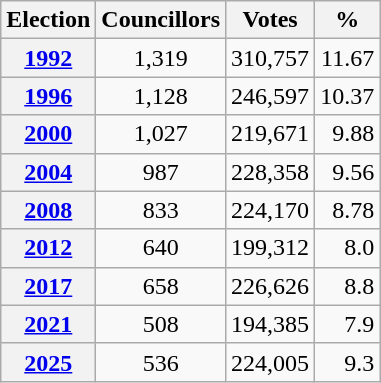<table class="wikitable" style="text-align:right;">
<tr>
<th>Election</th>
<th>Councillors</th>
<th>Votes</th>
<th>%</th>
</tr>
<tr>
<th><a href='#'>1992</a></th>
<td style="text-align:center;">1,319</td>
<td>310,757</td>
<td>11.67</td>
</tr>
<tr>
<th><a href='#'>1996</a></th>
<td style="text-align:center;">1,128</td>
<td>246,597</td>
<td>10.37</td>
</tr>
<tr>
<th><a href='#'>2000</a></th>
<td style="text-align:center;">1,027</td>
<td>219,671</td>
<td>9.88</td>
</tr>
<tr>
<th><a href='#'>2004</a></th>
<td style="text-align:center;">987</td>
<td>228,358</td>
<td>9.56</td>
</tr>
<tr>
<th><a href='#'>2008</a></th>
<td style="text-align:center;">833</td>
<td>224,170</td>
<td>8.78</td>
</tr>
<tr>
<th><a href='#'>2012</a></th>
<td style="text-align:center;">640</td>
<td>199,312</td>
<td>8.0</td>
</tr>
<tr>
<th><a href='#'>2017</a></th>
<td style="text-align:center;">658</td>
<td>226,626</td>
<td>8.8</td>
</tr>
<tr>
<th><a href='#'>2021</a></th>
<td style="text-align:center;">508</td>
<td>194,385</td>
<td>7.9</td>
</tr>
<tr>
<th><a href='#'>2025</a></th>
<td style="text-align:center;">536</td>
<td>224,005</td>
<td>9.3</td>
</tr>
</table>
